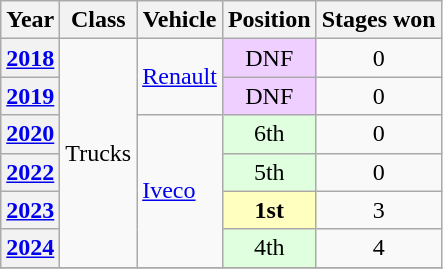<table class="wikitable">
<tr>
<th>Year</th>
<th>Class</th>
<th>Vehicle</th>
<th>Position</th>
<th>Stages won</th>
</tr>
<tr>
<th><a href='#'>2018</a></th>
<td rowspan=6>Trucks</td>
<td rowspan=2> <a href='#'>Renault</a></td>
<td align="center" style="background:#EFCFFF;">DNF</td>
<td align="center">0</td>
</tr>
<tr>
<th><a href='#'>2019</a></th>
<td align="center" style="background:#EFCFFF;">DNF</td>
<td align="center">0</td>
</tr>
<tr>
<th><a href='#'>2020</a></th>
<td rowspan=4> <a href='#'>Iveco</a></td>
<td align="center" style="background:#DFFFDF;">6th</td>
<td align="center">0</td>
</tr>
<tr>
<th><a href='#'>2022</a></th>
<td align="center" style="background:#DFFFDF;">5th</td>
<td align="center">0</td>
</tr>
<tr>
<th><a href='#'>2023</a></th>
<td align="center" style="background:#FFFFBF;"><strong>1st</strong></td>
<td align="center">3</td>
</tr>
<tr>
<th><a href='#'>2024</a></th>
<td align="center" style="background:#DFFFDF;">4th</td>
<td align="center">4</td>
</tr>
<tr>
</tr>
</table>
